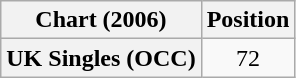<table class="wikitable plainrowheaders" style="text-align:center">
<tr>
<th>Chart (2006)</th>
<th>Position</th>
</tr>
<tr>
<th scope="row">UK Singles (OCC)</th>
<td>72</td>
</tr>
</table>
